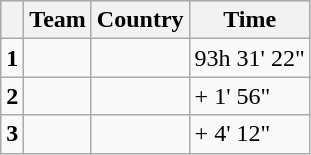<table class="wikitable">
<tr style="background:#ccccff;">
<th></th>
<th>Team</th>
<th>Country</th>
<th>Time</th>
</tr>
<tr>
<td><strong>1</strong></td>
<td></td>
<td></td>
<td>93h 31' 22"</td>
</tr>
<tr>
<td><strong>2</strong></td>
<td></td>
<td></td>
<td>+ 1' 56"</td>
</tr>
<tr>
<td><strong>3</strong></td>
<td></td>
<td></td>
<td>+ 4' 12"</td>
</tr>
</table>
